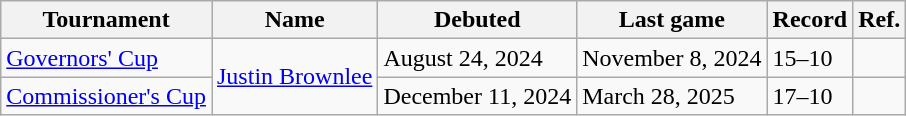<table class="wikitable">
<tr>
<th>Tournament</th>
<th>Name</th>
<th>Debuted</th>
<th>Last game</th>
<th>Record</th>
<th>Ref.</th>
</tr>
<tr>
<td><a href='#'>Governors' Cup</a></td>
<td rowspan=2><a href='#'>Justin Brownlee</a></td>
<td>August 24, 2024 </td>
<td>November 8, 2024 </td>
<td>15–10</td>
<td></td>
</tr>
<tr>
<td><a href='#'>Commissioner's Cup</a></td>
<td>December 11, 2024 </td>
<td>March 28, 2025 </td>
<td>17–10</td>
<td></td>
</tr>
</table>
